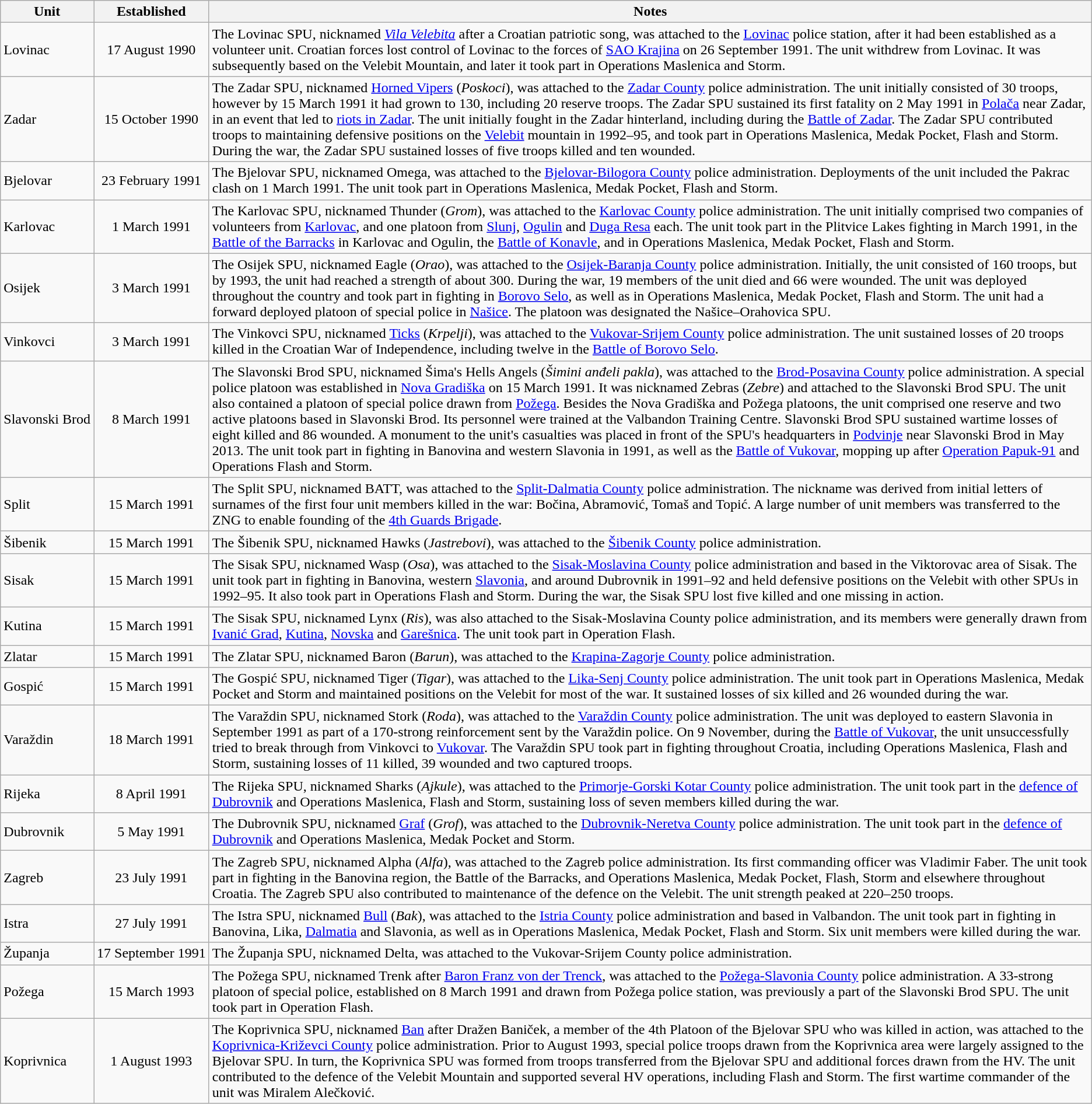<table class="plainrowheaders wikitable" style="cellspacing=2px; text-align:left;">
<tr style="font-size:100%; text-align:right;">
<th>Unit</th>
<th>Established</th>
<th>Notes</th>
</tr>
<tr>
<td>Lovinac</td>
<td align=center>17 August 1990</td>
<td>The Lovinac SPU, nicknamed <em><a href='#'>Vila Velebita</a></em> after a Croatian patriotic song, was attached to the <a href='#'>Lovinac</a> police station, after it had been established as a volunteer unit. Croatian forces lost control of Lovinac to the forces of <a href='#'>SAO Krajina</a> on 26 September 1991. The unit withdrew from Lovinac. It was subsequently based on the Velebit Mountain, and later it took part in Operations Maslenica and Storm.</td>
</tr>
<tr>
<td>Zadar</td>
<td align=center>15 October 1990</td>
<td>The Zadar SPU, nicknamed <a href='#'>Horned Vipers</a> (<em>Poskoci</em>), was attached to the <a href='#'>Zadar County</a> police administration. The unit initially consisted of 30 troops, however by 15 March 1991 it had grown to 130, including 20 reserve troops. The Zadar SPU sustained its first fatality on 2 May 1991 in <a href='#'>Polača</a> near Zadar, in an event that led to <a href='#'>riots in Zadar</a>. The unit initially fought in the Zadar hinterland, including during the <a href='#'>Battle of Zadar</a>. The Zadar SPU contributed troops to maintaining defensive positions on the <a href='#'>Velebit</a> mountain in 1992–95, and took part in Operations Maslenica, Medak Pocket, Flash and Storm. During the war, the Zadar SPU sustained losses of five troops killed and ten wounded.</td>
</tr>
<tr>
<td>Bjelovar</td>
<td align=center>23 February 1991</td>
<td>The Bjelovar SPU, nicknamed Omega, was attached to the <a href='#'>Bjelovar-Bilogora County</a> police administration. Deployments of the unit included the Pakrac clash on 1 March 1991. The unit took part in Operations Maslenica, Medak Pocket, Flash and Storm.</td>
</tr>
<tr>
<td>Karlovac</td>
<td align=center>1 March 1991</td>
<td>The Karlovac SPU, nicknamed Thunder (<em>Grom</em>), was attached to the <a href='#'>Karlovac County</a> police administration. The unit initially comprised two companies of volunteers from <a href='#'>Karlovac</a>, and one platoon from <a href='#'>Slunj</a>, <a href='#'>Ogulin</a> and <a href='#'>Duga Resa</a> each. The unit took part in the Plitvice Lakes fighting in March 1991, in the <a href='#'>Battle of the Barracks</a> in Karlovac and Ogulin, the <a href='#'>Battle of Konavle</a>, and in Operations Maslenica, Medak Pocket, Flash and Storm.</td>
</tr>
<tr>
<td>Osijek</td>
<td align=center>3 March 1991</td>
<td>The Osijek SPU, nicknamed Eagle (<em>Orao</em>), was attached to the <a href='#'>Osijek-Baranja County</a> police administration. Initially, the unit consisted of 160 troops, but by 1993, the unit had reached a strength of about 300. During the war, 19 members of the unit died and 66 were wounded. The unit was deployed throughout the country and took part in fighting in <a href='#'>Borovo Selo</a>, as well as in Operations Maslenica, Medak Pocket, Flash and Storm. The unit had a forward deployed platoon of special police in <a href='#'>Našice</a>. The platoon was designated the Našice–Orahovica SPU.</td>
</tr>
<tr>
<td>Vinkovci</td>
<td align=center>3 March 1991</td>
<td>The Vinkovci SPU, nicknamed <a href='#'>Ticks</a> (<em>Krpelji</em>), was attached to the <a href='#'>Vukovar-Srijem County</a> police administration. The unit sustained losses of 20 troops killed in the Croatian War of Independence, including twelve in the <a href='#'>Battle of Borovo Selo</a>.</td>
</tr>
<tr>
<td style=white-space:nowrap>Slavonski Brod</td>
<td align=center>8 March 1991</td>
<td>The Slavonski Brod SPU, nicknamed Šima's Hells Angels (<em>Šimini anđeli pakla</em>), was attached to the <a href='#'>Brod-Posavina County</a> police administration. A special police platoon was established in <a href='#'>Nova Gradiška</a> on 15 March 1991. It was nicknamed Zebras (<em>Zebre</em>) and attached to the Slavonski Brod SPU. The unit also contained a platoon of special police drawn from <a href='#'>Požega</a>. Besides the Nova Gradiška and Požega platoons, the unit comprised one reserve and two active platoons based in Slavonski Brod. Its personnel were trained at the Valbandon Training Centre. Slavonski Brod SPU sustained wartime losses of eight killed and 86 wounded. A monument to the unit's casualties was placed in front of the SPU's headquarters in <a href='#'>Podvinje</a> near Slavonski Brod in May 2013. The unit took part in fighting in Banovina and western Slavonia in 1991, as well as the <a href='#'>Battle of Vukovar</a>, mopping up after <a href='#'>Operation Papuk-91</a> and Operations Flash and Storm.</td>
</tr>
<tr>
<td>Split</td>
<td align=center>15 March 1991</td>
<td>The Split SPU, nicknamed BATT, was attached to the <a href='#'>Split-Dalmatia County</a> police administration. The nickname was derived from initial letters of surnames of the first four unit members killed in the war: Bočina, Abramović, Tomaš and Topić. A large number of unit members was transferred to the ZNG to enable founding of the <a href='#'>4th Guards Brigade</a>.</td>
</tr>
<tr>
<td>Šibenik</td>
<td align=center>15 March 1991</td>
<td>The Šibenik SPU, nicknamed Hawks (<em>Jastrebovi</em>), was attached to the <a href='#'>Šibenik County</a> police administration.</td>
</tr>
<tr>
<td>Sisak</td>
<td align=center>15 March 1991</td>
<td>The Sisak SPU, nicknamed Wasp (<em>Osa</em>), was attached to the <a href='#'>Sisak-Moslavina County</a> police administration and based in the Viktorovac area of Sisak. The unit took part in fighting in Banovina, western <a href='#'>Slavonia</a>, and around Dubrovnik in 1991–92 and held defensive positions on the Velebit with other SPUs in 1992–95. It also took part in Operations Flash and Storm. During the war, the Sisak SPU lost five killed and one missing in action.</td>
</tr>
<tr>
<td>Kutina</td>
<td align=center>15 March 1991</td>
<td>The Sisak SPU, nicknamed Lynx (<em>Ris</em>), was also attached to the Sisak-Moslavina County police administration, and its members were generally drawn from <a href='#'>Ivanić Grad</a>, <a href='#'>Kutina</a>, <a href='#'>Novska</a> and <a href='#'>Garešnica</a>. The unit took part in Operation Flash.</td>
</tr>
<tr>
<td>Zlatar</td>
<td align=center>15 March 1991</td>
<td>The Zlatar SPU, nicknamed Baron (<em>Barun</em>), was attached to the <a href='#'>Krapina-Zagorje County</a> police administration.</td>
</tr>
<tr>
<td>Gospić</td>
<td align=center>15 March 1991</td>
<td>The Gospić SPU, nicknamed Tiger (<em>Tigar</em>), was attached to the <a href='#'>Lika-Senj County</a> police administration. The unit took part in Operations Maslenica, Medak Pocket and Storm and maintained positions on the Velebit for most of the war. It sustained losses of six killed and 26 wounded during the war.</td>
</tr>
<tr>
<td>Varaždin</td>
<td align=center>18 March 1991</td>
<td>The Varaždin SPU, nicknamed Stork (<em>Roda</em>), was attached to the <a href='#'>Varaždin County</a> police administration. The unit was deployed to eastern Slavonia in September 1991 as part of a 170-strong reinforcement sent by the Varaždin police. On 9 November, during the <a href='#'>Battle of Vukovar</a>, the unit unsuccessfully tried to break through from Vinkovci to <a href='#'>Vukovar</a>. The Varaždin SPU took part in fighting throughout Croatia, including Operations Maslenica, Flash and Storm, sustaining losses of 11 killed, 39 wounded and two captured troops.</td>
</tr>
<tr>
<td>Rijeka</td>
<td align=center>8 April 1991</td>
<td>The Rijeka SPU, nicknamed Sharks (<em>Ajkule</em>), was attached to the <a href='#'>Primorje-Gorski Kotar County</a> police administration. The unit took part in the <a href='#'>defence of Dubrovnik</a> and Operations Maslenica, Flash and Storm, sustaining loss of seven members killed during the war.</td>
</tr>
<tr>
<td>Dubrovnik</td>
<td align=center>5 May 1991</td>
<td>The Dubrovnik SPU, nicknamed <a href='#'>Graf</a> (<em>Grof</em>), was attached to the <a href='#'>Dubrovnik-Neretva County</a> police administration. The unit took part in the <a href='#'>defence of Dubrovnik</a> and Operations Maslenica, Medak Pocket and Storm.</td>
</tr>
<tr>
<td>Zagreb</td>
<td align=center>23 July 1991</td>
<td>The Zagreb SPU, nicknamed Alpha (<em>Alfa</em>), was attached to the Zagreb police administration. Its first commanding officer was Vladimir Faber. The unit took part in fighting in the Banovina region, the Battle of the Barracks, and Operations Maslenica, Medak Pocket, Flash, Storm and elsewhere throughout Croatia. The Zagreb SPU also contributed to maintenance of the defence on the Velebit. The unit strength peaked at 220–250 troops.</td>
</tr>
<tr>
<td>Istra</td>
<td align=center>27 July 1991</td>
<td>The Istra SPU, nicknamed <a href='#'>Bull</a> (<em>Bak</em>), was attached to the <a href='#'>Istria County</a> police administration and based in Valbandon. The unit took part in fighting in Banovina, Lika, <a href='#'>Dalmatia</a> and Slavonia, as well as in Operations Maslenica, Medak Pocket, Flash and Storm. Six unit members were killed during the war.</td>
</tr>
<tr>
<td>Županja</td>
<td align=center style=white-space:nowrap>17 September 1991</td>
<td>The Županja SPU, nicknamed Delta, was attached to the Vukovar-Srijem County police administration.</td>
</tr>
<tr>
<td>Požega</td>
<td align=center>15 March 1993</td>
<td>The Požega SPU, nicknamed Trenk after <a href='#'>Baron Franz von der Trenck</a>, was attached to the <a href='#'>Požega-Slavonia County</a> police administration. A 33-strong platoon of special police, established on 8 March 1991 and drawn from Požega police station, was previously a part of the Slavonski Brod SPU. The unit took part in Operation Flash.</td>
</tr>
<tr>
<td>Koprivnica</td>
<td align=center>1 August 1993</td>
<td>The Koprivnica SPU, nicknamed <a href='#'>Ban</a> after Dražen Baniček, a member of the 4th Platoon of the Bjelovar SPU who was killed in action, was attached to the <a href='#'>Koprivnica-Križevci County</a> police administration. Prior to August 1993, special police troops drawn from the Koprivnica area were largely assigned to the Bjelovar SPU. In turn, the Koprivnica SPU was formed from troops transferred from the Bjelovar SPU and additional forces drawn from the HV. The unit contributed to the defence of the Velebit Mountain and supported several HV operations, including Flash and Storm. The first wartime commander of the unit was Miralem Alečković.</td>
</tr>
</table>
